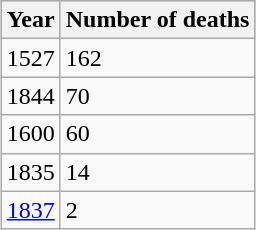<table class="wikitable" style="margin:1em auto;">
<tr bgcolor="#CCCCCC">
<th>Year</th>
<th>Number of deaths</th>
</tr>
<tr>
<td>1527</td>
<td>162</td>
</tr>
<tr>
<td>1844</td>
<td>70</td>
</tr>
<tr>
<td>1600</td>
<td>60</td>
</tr>
<tr>
<td>1835</td>
<td>14</td>
</tr>
<tr>
<td><a href='#'>1837</a></td>
<td>2</td>
</tr>
</table>
